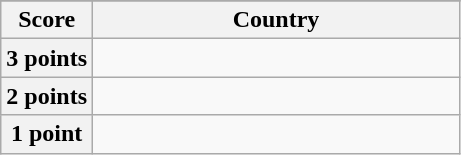<table class="wikitable">
<tr>
</tr>
<tr>
<th scope="col" width="20%">Score</th>
<th scope="col">Country</th>
</tr>
<tr>
<th scope="row">3 points</th>
<td></td>
</tr>
<tr>
<th scope="row">2 points</th>
<td></td>
</tr>
<tr>
<th scope="row">1 point</th>
<td></td>
</tr>
</table>
